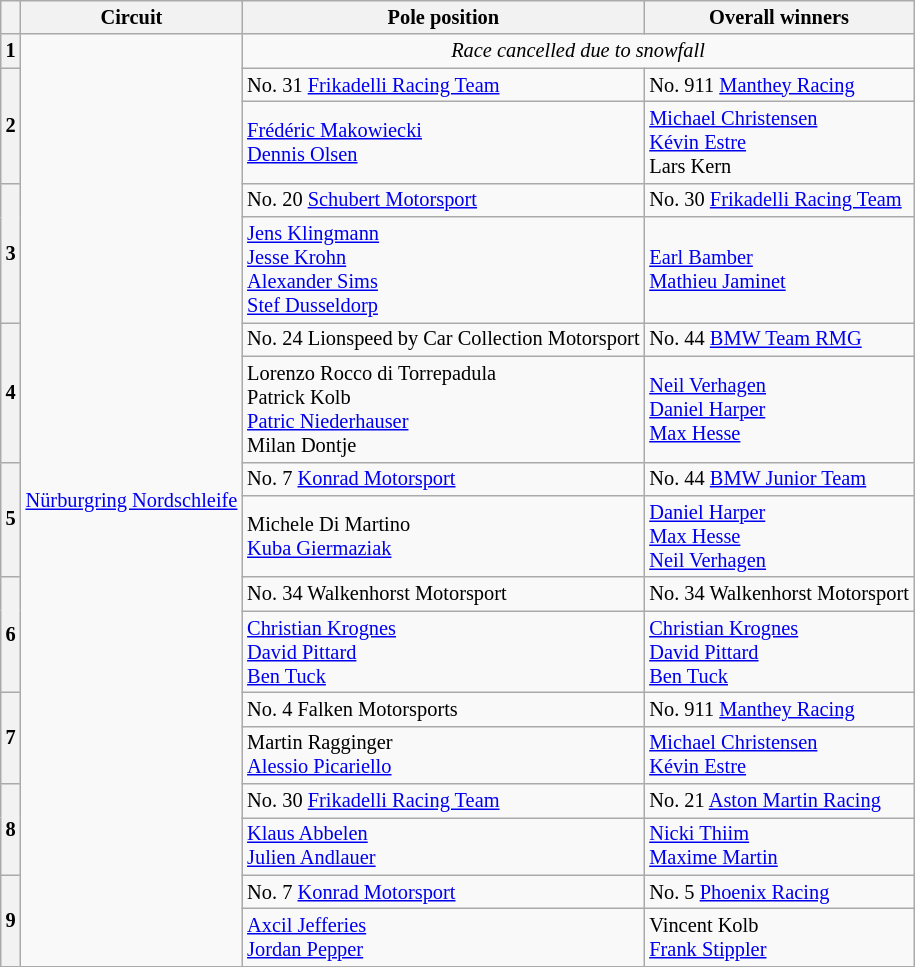<table class="wikitable" style="font-size: 85%;">
<tr>
<th></th>
<th>Circuit</th>
<th>Pole position</th>
<th>Overall winners</th>
</tr>
<tr>
<th>1</th>
<td rowspan="18"> <a href='#'>Nürburgring Nordschleife</a></td>
<td style="text-align:center" colspan="2"><em>Race cancelled due to snowfall</em></td>
</tr>
<tr>
<th rowspan="2">2</th>
<td> No. 31 <a href='#'>Frikadelli Racing Team</a></td>
<td> No. 911 <a href='#'>Manthey Racing</a></td>
</tr>
<tr>
<td> <a href='#'>Frédéric Makowiecki</a><br> <a href='#'>Dennis Olsen</a></td>
<td> <a href='#'>Michael Christensen</a><br> <a href='#'>Kévin Estre</a><br> Lars Kern</td>
</tr>
<tr>
<th rowspan="2">3</th>
<td> No. 20 <a href='#'>Schubert Motorsport</a></td>
<td> No. 30 <a href='#'>Frikadelli Racing Team</a></td>
</tr>
<tr>
<td> <a href='#'>Jens Klingmann</a><br> <a href='#'>Jesse Krohn</a><br> <a href='#'>Alexander Sims</a><br> <a href='#'>Stef Dusseldorp</a></td>
<td> <a href='#'>Earl Bamber</a><br> <a href='#'>Mathieu Jaminet</a></td>
</tr>
<tr>
<th rowspan="2">4</th>
<td> No. 24 Lionspeed by Car Collection Motorsport</td>
<td> No. 44 <a href='#'>BMW Team RMG</a></td>
</tr>
<tr>
<td> Lorenzo Rocco di Torrepadula<br> Patrick Kolb<br> <a href='#'>Patric Niederhauser</a><br> Milan Dontje</td>
<td> <a href='#'>Neil Verhagen</a><br> <a href='#'>Daniel Harper</a><br> <a href='#'>Max Hesse</a></td>
</tr>
<tr>
<th rowspan="2">5</th>
<td> No. 7 <a href='#'>Konrad Motorsport</a></td>
<td> No. 44 <a href='#'>BMW Junior Team</a></td>
</tr>
<tr>
<td> Michele Di Martino<br> <a href='#'>Kuba Giermaziak</a></td>
<td> <a href='#'>Daniel Harper</a><br> <a href='#'>Max Hesse</a><br> <a href='#'>Neil Verhagen</a></td>
</tr>
<tr>
<th rowspan="2">6</th>
<td> No. 34 Walkenhorst Motorsport</td>
<td> No. 34 Walkenhorst Motorsport</td>
</tr>
<tr>
<td> <a href='#'>Christian Krognes</a><br> <a href='#'>David Pittard</a><br> <a href='#'>Ben Tuck</a></td>
<td> <a href='#'>Christian Krognes</a><br> <a href='#'>David Pittard</a><br> <a href='#'>Ben Tuck</a></td>
</tr>
<tr>
<th rowspan="2">7</th>
<td> No. 4 Falken Motorsports</td>
<td> No. 911 <a href='#'>Manthey Racing</a></td>
</tr>
<tr>
<td> Martin Ragginger<br> <a href='#'>Alessio Picariello</a></td>
<td> <a href='#'>Michael Christensen</a><br> <a href='#'>Kévin Estre</a></td>
</tr>
<tr>
<th rowspan="2">8</th>
<td> No. 30 <a href='#'>Frikadelli Racing Team</a></td>
<td> No. 21 <a href='#'>Aston Martin Racing</a></td>
</tr>
<tr>
<td> <a href='#'>Klaus Abbelen</a><br> <a href='#'>Julien Andlauer</a></td>
<td> <a href='#'>Nicki Thiim</a><br> <a href='#'>Maxime Martin</a></td>
</tr>
<tr>
<th rowspan="2">9</th>
<td> No. 7 <a href='#'>Konrad Motorsport</a></td>
<td> No. 5 <a href='#'>Phoenix Racing</a></td>
</tr>
<tr>
<td> <a href='#'>Axcil Jefferies</a><br> <a href='#'>Jordan Pepper</a></td>
<td> Vincent Kolb<br> <a href='#'>Frank Stippler</a></td>
</tr>
</table>
